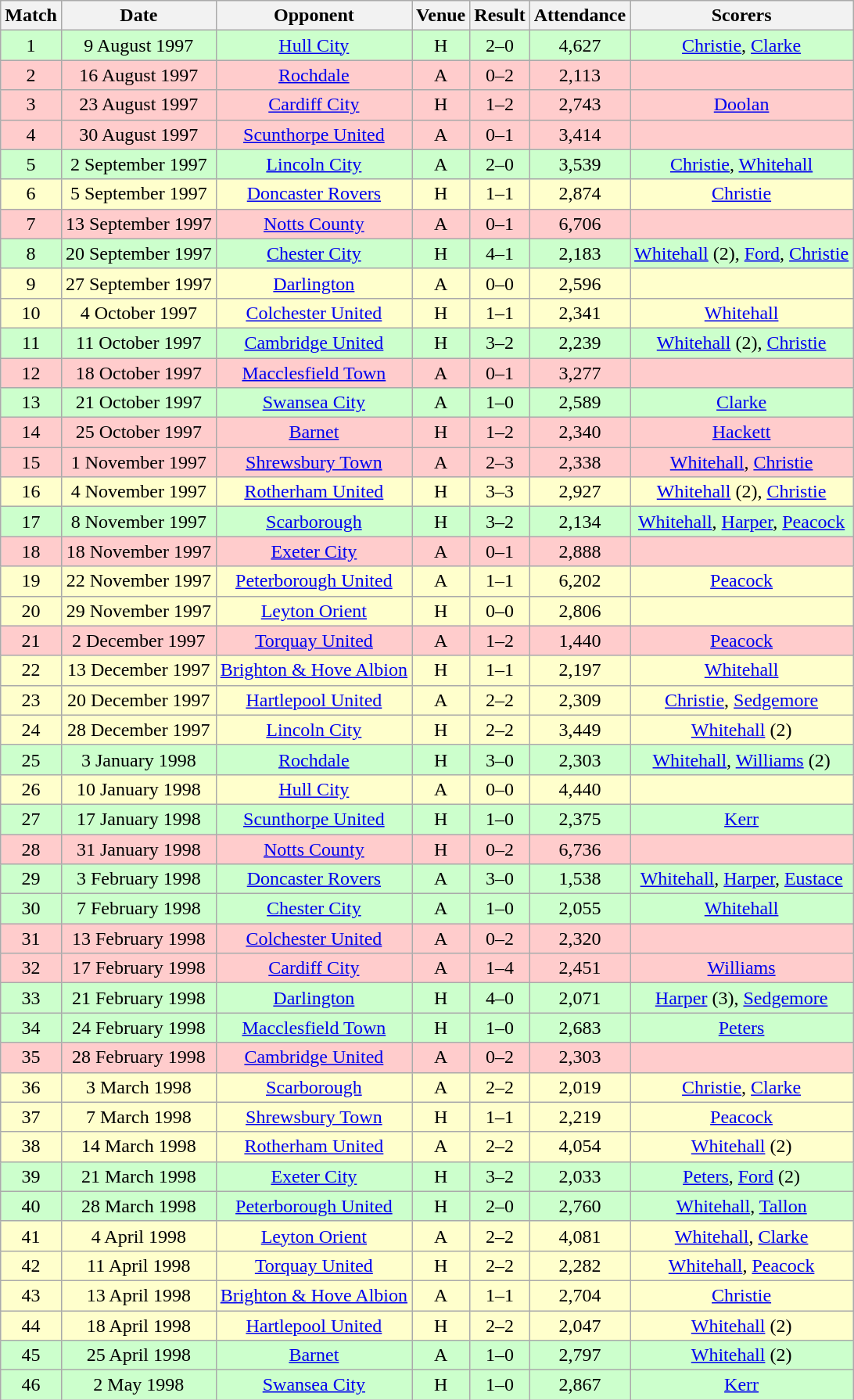<table class="wikitable " style="font-size:100%; text-align:center">
<tr>
<th>Match</th>
<th>Date</th>
<th>Opponent</th>
<th>Venue</th>
<th>Result</th>
<th>Attendance</th>
<th>Scorers</th>
</tr>
<tr style="background: #CCFFCC;">
<td>1</td>
<td>9 August 1997</td>
<td><a href='#'>Hull City</a></td>
<td>H</td>
<td>2–0</td>
<td>4,627</td>
<td><a href='#'>Christie</a>, <a href='#'>Clarke</a></td>
</tr>
<tr style="background: #FFCCCC;">
<td>2</td>
<td>16 August 1997</td>
<td><a href='#'>Rochdale</a></td>
<td>A</td>
<td>0–2</td>
<td>2,113</td>
<td></td>
</tr>
<tr style="background: #FFCCCC;">
<td>3</td>
<td>23 August 1997</td>
<td><a href='#'>Cardiff City</a></td>
<td>H</td>
<td>1–2</td>
<td>2,743</td>
<td><a href='#'>Doolan</a></td>
</tr>
<tr style="background: #FFCCCC;">
<td>4</td>
<td>30 August 1997</td>
<td><a href='#'>Scunthorpe United</a></td>
<td>A</td>
<td>0–1</td>
<td>3,414</td>
<td></td>
</tr>
<tr style="background: #CCFFCC;">
<td>5</td>
<td>2 September 1997</td>
<td><a href='#'>Lincoln City</a></td>
<td>A</td>
<td>2–0</td>
<td>3,539</td>
<td><a href='#'>Christie</a>, <a href='#'>Whitehall</a></td>
</tr>
<tr style="background: #FFFFCC;">
<td>6</td>
<td>5 September 1997</td>
<td><a href='#'>Doncaster Rovers</a></td>
<td>H</td>
<td>1–1</td>
<td>2,874</td>
<td><a href='#'>Christie</a></td>
</tr>
<tr style="background: #FFCCCC;">
<td>7</td>
<td>13 September 1997</td>
<td><a href='#'>Notts County</a></td>
<td>A</td>
<td>0–1</td>
<td>6,706</td>
<td></td>
</tr>
<tr style="background: #CCFFCC;">
<td>8</td>
<td>20 September 1997</td>
<td><a href='#'>Chester City</a></td>
<td>H</td>
<td>4–1</td>
<td>2,183</td>
<td><a href='#'>Whitehall</a> (2), <a href='#'>Ford</a>, <a href='#'>Christie</a></td>
</tr>
<tr style="background: #FFFFCC;">
<td>9</td>
<td>27 September 1997</td>
<td><a href='#'>Darlington</a></td>
<td>A</td>
<td>0–0</td>
<td>2,596</td>
<td></td>
</tr>
<tr style="background: #FFFFCC;">
<td>10</td>
<td>4 October 1997</td>
<td><a href='#'>Colchester United</a></td>
<td>H</td>
<td>1–1</td>
<td>2,341</td>
<td><a href='#'>Whitehall</a></td>
</tr>
<tr style="background: #CCFFCC;">
<td>11</td>
<td>11 October 1997</td>
<td><a href='#'>Cambridge United</a></td>
<td>H</td>
<td>3–2</td>
<td>2,239</td>
<td><a href='#'>Whitehall</a> (2), <a href='#'>Christie</a></td>
</tr>
<tr style="background: #FFCCCC;">
<td>12</td>
<td>18 October 1997</td>
<td><a href='#'>Macclesfield Town</a></td>
<td>A</td>
<td>0–1</td>
<td>3,277</td>
<td></td>
</tr>
<tr style="background: #CCFFCC;">
<td>13</td>
<td>21 October 1997</td>
<td><a href='#'>Swansea City</a></td>
<td>A</td>
<td>1–0</td>
<td>2,589</td>
<td><a href='#'>Clarke</a></td>
</tr>
<tr style="background: #FFCCCC;">
<td>14</td>
<td>25 October 1997</td>
<td><a href='#'>Barnet</a></td>
<td>H</td>
<td>1–2</td>
<td>2,340</td>
<td><a href='#'>Hackett</a></td>
</tr>
<tr style="background: #FFCCCC;">
<td>15</td>
<td>1 November 1997</td>
<td><a href='#'>Shrewsbury Town</a></td>
<td>A</td>
<td>2–3</td>
<td>2,338</td>
<td><a href='#'>Whitehall</a>, <a href='#'>Christie</a></td>
</tr>
<tr style="background: #FFFFCC;">
<td>16</td>
<td>4 November 1997</td>
<td><a href='#'>Rotherham United</a></td>
<td>H</td>
<td>3–3</td>
<td>2,927</td>
<td><a href='#'>Whitehall</a> (2), <a href='#'>Christie</a></td>
</tr>
<tr style="background: #CCFFCC;">
<td>17</td>
<td>8 November 1997</td>
<td><a href='#'>Scarborough</a></td>
<td>H</td>
<td>3–2</td>
<td>2,134</td>
<td><a href='#'>Whitehall</a>, <a href='#'>Harper</a>, <a href='#'>Peacock</a></td>
</tr>
<tr style="background: #FFCCCC;">
<td>18</td>
<td>18 November 1997</td>
<td><a href='#'>Exeter City</a></td>
<td>A</td>
<td>0–1</td>
<td>2,888</td>
<td></td>
</tr>
<tr style="background: #FFFFCC;">
<td>19</td>
<td>22 November 1997</td>
<td><a href='#'>Peterborough United</a></td>
<td>A</td>
<td>1–1</td>
<td>6,202</td>
<td><a href='#'>Peacock</a></td>
</tr>
<tr style="background: #FFFFCC;">
<td>20</td>
<td>29 November 1997</td>
<td><a href='#'>Leyton Orient</a></td>
<td>H</td>
<td>0–0</td>
<td>2,806</td>
<td></td>
</tr>
<tr style="background: #FFCCCC;">
<td>21</td>
<td>2 December 1997</td>
<td><a href='#'>Torquay United</a></td>
<td>A</td>
<td>1–2</td>
<td>1,440</td>
<td><a href='#'>Peacock</a></td>
</tr>
<tr style="background: #FFFFCC;">
<td>22</td>
<td>13 December 1997</td>
<td><a href='#'>Brighton & Hove Albion</a></td>
<td>H</td>
<td>1–1</td>
<td>2,197</td>
<td><a href='#'>Whitehall</a></td>
</tr>
<tr style="background: #FFFFCC;">
<td>23</td>
<td>20 December 1997</td>
<td><a href='#'>Hartlepool United</a></td>
<td>A</td>
<td>2–2</td>
<td>2,309</td>
<td><a href='#'>Christie</a>, <a href='#'>Sedgemore</a></td>
</tr>
<tr style="background: #FFFFCC;">
<td>24</td>
<td>28 December 1997</td>
<td><a href='#'>Lincoln City</a></td>
<td>H</td>
<td>2–2</td>
<td>3,449</td>
<td><a href='#'>Whitehall</a> (2)</td>
</tr>
<tr style="background: #CCFFCC;">
<td>25</td>
<td>3 January 1998</td>
<td><a href='#'>Rochdale</a></td>
<td>H</td>
<td>3–0</td>
<td>2,303</td>
<td><a href='#'>Whitehall</a>, <a href='#'>Williams</a> (2)</td>
</tr>
<tr style="background: #FFFFCC;">
<td>26</td>
<td>10 January 1998</td>
<td><a href='#'>Hull City</a></td>
<td>A</td>
<td>0–0</td>
<td>4,440</td>
<td></td>
</tr>
<tr style="background: #CCFFCC;">
<td>27</td>
<td>17 January 1998</td>
<td><a href='#'>Scunthorpe United</a></td>
<td>H</td>
<td>1–0</td>
<td>2,375</td>
<td><a href='#'>Kerr</a></td>
</tr>
<tr style="background: #FFCCCC;">
<td>28</td>
<td>31 January 1998</td>
<td><a href='#'>Notts County</a></td>
<td>H</td>
<td>0–2</td>
<td>6,736</td>
<td></td>
</tr>
<tr style="background: #CCFFCC;">
<td>29</td>
<td>3 February 1998</td>
<td><a href='#'>Doncaster Rovers</a></td>
<td>A</td>
<td>3–0</td>
<td>1,538</td>
<td><a href='#'>Whitehall</a>, <a href='#'>Harper</a>, <a href='#'>Eustace</a></td>
</tr>
<tr style="background: #CCFFCC;">
<td>30</td>
<td>7 February 1998</td>
<td><a href='#'>Chester City</a></td>
<td>A</td>
<td>1–0</td>
<td>2,055</td>
<td><a href='#'>Whitehall</a></td>
</tr>
<tr style="background: #FFCCCC;">
<td>31</td>
<td>13 February 1998</td>
<td><a href='#'>Colchester United</a></td>
<td>A</td>
<td>0–2</td>
<td>2,320</td>
<td></td>
</tr>
<tr style="background: #FFCCCC;">
<td>32</td>
<td>17 February 1998</td>
<td><a href='#'>Cardiff City</a></td>
<td>A</td>
<td>1–4</td>
<td>2,451</td>
<td><a href='#'>Williams</a></td>
</tr>
<tr style="background: #CCFFCC;">
<td>33</td>
<td>21 February 1998</td>
<td><a href='#'>Darlington</a></td>
<td>H</td>
<td>4–0</td>
<td>2,071</td>
<td><a href='#'>Harper</a> (3), <a href='#'>Sedgemore</a></td>
</tr>
<tr style="background: #CCFFCC;">
<td>34</td>
<td>24 February 1998</td>
<td><a href='#'>Macclesfield Town</a></td>
<td>H</td>
<td>1–0</td>
<td>2,683</td>
<td><a href='#'>Peters</a></td>
</tr>
<tr style="background: #FFCCCC;">
<td>35</td>
<td>28 February 1998</td>
<td><a href='#'>Cambridge United</a></td>
<td>A</td>
<td>0–2</td>
<td>2,303</td>
<td></td>
</tr>
<tr style="background: #FFFFCC;">
<td>36</td>
<td>3 March 1998</td>
<td><a href='#'>Scarborough</a></td>
<td>A</td>
<td>2–2</td>
<td>2,019</td>
<td><a href='#'>Christie</a>, <a href='#'>Clarke</a></td>
</tr>
<tr style="background: #FFFFCC;">
<td>37</td>
<td>7 March 1998</td>
<td><a href='#'>Shrewsbury Town</a></td>
<td>H</td>
<td>1–1</td>
<td>2,219</td>
<td><a href='#'>Peacock</a></td>
</tr>
<tr style="background: #FFFFCC;">
<td>38</td>
<td>14 March 1998</td>
<td><a href='#'>Rotherham United</a></td>
<td>A</td>
<td>2–2</td>
<td>4,054</td>
<td><a href='#'>Whitehall</a> (2)</td>
</tr>
<tr style="background: #CCFFCC;">
<td>39</td>
<td>21 March 1998</td>
<td><a href='#'>Exeter City</a></td>
<td>H</td>
<td>3–2</td>
<td>2,033</td>
<td><a href='#'>Peters</a>, <a href='#'>Ford</a> (2)</td>
</tr>
<tr style="background: #CCFFCC;">
<td>40</td>
<td>28 March 1998</td>
<td><a href='#'>Peterborough United</a></td>
<td>H</td>
<td>2–0</td>
<td>2,760</td>
<td><a href='#'>Whitehall</a>, <a href='#'>Tallon</a></td>
</tr>
<tr style="background: #FFFFCC;">
<td>41</td>
<td>4 April 1998</td>
<td><a href='#'>Leyton Orient</a></td>
<td>A</td>
<td>2–2</td>
<td>4,081</td>
<td><a href='#'>Whitehall</a>, <a href='#'>Clarke</a></td>
</tr>
<tr style="background: #FFFFCC;">
<td>42</td>
<td>11 April 1998</td>
<td><a href='#'>Torquay United</a></td>
<td>H</td>
<td>2–2</td>
<td>2,282</td>
<td><a href='#'>Whitehall</a>, <a href='#'>Peacock</a></td>
</tr>
<tr style="background: #FFFFCC;">
<td>43</td>
<td>13 April 1998</td>
<td><a href='#'>Brighton & Hove Albion</a></td>
<td>A</td>
<td>1–1</td>
<td>2,704</td>
<td><a href='#'>Christie</a></td>
</tr>
<tr style="background: #FFFFCC;">
<td>44</td>
<td>18 April 1998</td>
<td><a href='#'>Hartlepool United</a></td>
<td>H</td>
<td>2–2</td>
<td>2,047</td>
<td><a href='#'>Whitehall</a> (2)</td>
</tr>
<tr style="background: #CCFFCC;">
<td>45</td>
<td>25 April 1998</td>
<td><a href='#'>Barnet</a></td>
<td>A</td>
<td>1–0</td>
<td>2,797</td>
<td><a href='#'>Whitehall</a> (2)</td>
</tr>
<tr style="background: #CCFFCC;">
<td>46</td>
<td>2 May 1998</td>
<td><a href='#'>Swansea City</a></td>
<td>H</td>
<td>1–0</td>
<td>2,867</td>
<td><a href='#'>Kerr</a></td>
</tr>
</table>
